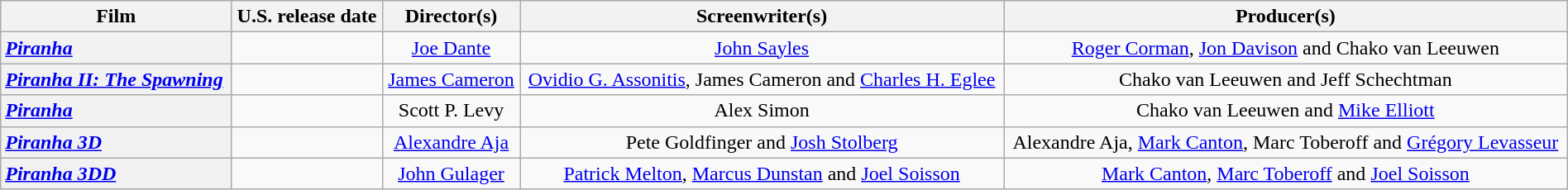<table class="wikitable plainrowheaders" style="text-align:center" width=100%>
<tr>
<th scope="col">Film</th>
<th scope="col">U.S. release date</th>
<th scope="col">Director(s)</th>
<th scope="col">Screenwriter(s)</th>
<th scope="col">Producer(s)</th>
</tr>
<tr>
<th scope="row" style="text-align:left"><em><a href='#'>Piranha</a></em></th>
<td style="text-align:left"></td>
<td><a href='#'>Joe Dante</a></td>
<td><a href='#'>John Sayles</a></td>
<td><a href='#'>Roger Corman</a>, <a href='#'>Jon Davison</a> and Chako van Leeuwen</td>
</tr>
<tr>
<th scope="row" style="text-align:left"><em><a href='#'>Piranha II: The Spawning</a></em></th>
<td style="text-align:left"></td>
<td><a href='#'>James Cameron</a></td>
<td><a href='#'>Ovidio G. Assonitis</a>, James Cameron and <a href='#'>Charles H. Eglee</a></td>
<td>Chako van Leeuwen and Jeff Schechtman</td>
</tr>
<tr>
<th scope="row" style="text-align:left"><em><a href='#'>Piranha</a></em></th>
<td style="text-align:left"></td>
<td>Scott P. Levy</td>
<td>Alex Simon</td>
<td>Chako van Leeuwen and <a href='#'>Mike Elliott</a></td>
</tr>
<tr>
<th scope="row" style="text-align:left"><em><a href='#'>Piranha 3D</a></em></th>
<td style="text-align:left"></td>
<td><a href='#'>Alexandre Aja</a></td>
<td>Pete Goldfinger and <a href='#'>Josh Stolberg</a></td>
<td>Alexandre Aja, <a href='#'>Mark Canton</a>, Marc Toberoff and <a href='#'>Grégory Levasseur</a></td>
</tr>
<tr>
<th scope="row" style="text-align:left"><em><a href='#'>Piranha 3DD</a></em></th>
<td style="text-align:left"></td>
<td><a href='#'>John Gulager</a></td>
<td><a href='#'>Patrick Melton</a>, <a href='#'>Marcus Dunstan</a> and <a href='#'>Joel Soisson</a></td>
<td><a href='#'>Mark Canton</a>, <a href='#'>Marc Toberoff</a> and <a href='#'>Joel Soisson</a></td>
</tr>
</table>
